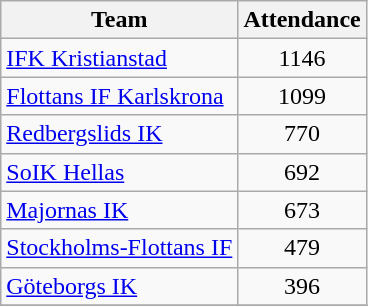<table class="wikitable sortable">
<tr>
<th>Team</th>
<th>Attendance</th>
</tr>
<tr>
<td><a href='#'>IFK Kristianstad</a></td>
<td align=center>1146</td>
</tr>
<tr>
<td><a href='#'>Flottans IF Karlskrona</a></td>
<td align=center>1099</td>
</tr>
<tr>
<td><a href='#'>Redbergslids IK</a></td>
<td align=center>770</td>
</tr>
<tr>
<td><a href='#'>SoIK Hellas</a></td>
<td align=center>692</td>
</tr>
<tr>
<td><a href='#'>Majornas IK</a></td>
<td align=center>673</td>
</tr>
<tr>
<td><a href='#'>Stockholms-Flottans IF</a></td>
<td align=center>479</td>
</tr>
<tr>
<td><a href='#'>Göteborgs IK</a></td>
<td align=center>396</td>
</tr>
<tr>
</tr>
</table>
